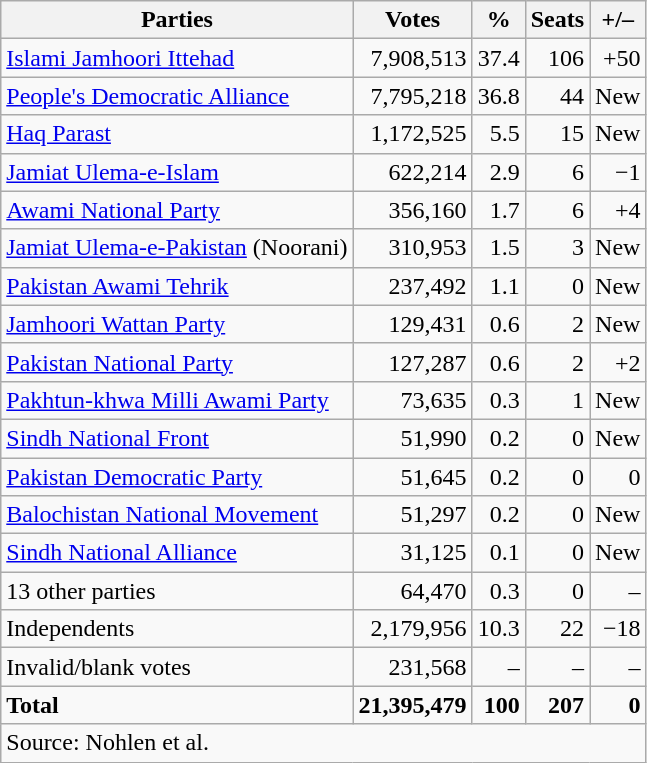<table class=wikitable style=text-align:right>
<tr>
<th>Parties</th>
<th>Votes</th>
<th>%</th>
<th>Seats</th>
<th>+/–</th>
</tr>
<tr>
<td align=left><a href='#'>Islami Jamhoori Ittehad</a></td>
<td>7,908,513</td>
<td>37.4</td>
<td>106</td>
<td>+50</td>
</tr>
<tr>
<td align=left><a href='#'>People's Democratic Alliance</a></td>
<td>7,795,218</td>
<td>36.8</td>
<td>44</td>
<td>New</td>
</tr>
<tr>
<td align=left><a href='#'>Haq Parast</a></td>
<td>1,172,525</td>
<td>5.5</td>
<td>15</td>
<td>New</td>
</tr>
<tr>
<td align=left><a href='#'>Jamiat Ulema-e-Islam</a></td>
<td>622,214</td>
<td>2.9</td>
<td>6</td>
<td>−1</td>
</tr>
<tr>
<td align=left><a href='#'>Awami National Party</a></td>
<td>356,160</td>
<td>1.7</td>
<td>6</td>
<td>+4</td>
</tr>
<tr>
<td align=left><a href='#'>Jamiat Ulema-e-Pakistan</a> (Noorani)</td>
<td>310,953</td>
<td>1.5</td>
<td>3</td>
<td>New</td>
</tr>
<tr>
<td align=left><a href='#'>Pakistan Awami Tehrik</a></td>
<td>237,492</td>
<td>1.1</td>
<td>0</td>
<td>New</td>
</tr>
<tr>
<td align=left><a href='#'>Jamhoori Wattan Party</a></td>
<td>129,431</td>
<td>0.6</td>
<td>2</td>
<td>New</td>
</tr>
<tr>
<td align=left><a href='#'>Pakistan National Party</a></td>
<td>127,287</td>
<td>0.6</td>
<td>2</td>
<td>+2</td>
</tr>
<tr>
<td align=left><a href='#'>Pakhtun-khwa Milli Awami Party</a></td>
<td>73,635</td>
<td>0.3</td>
<td>1</td>
<td>New</td>
</tr>
<tr>
<td align=left><a href='#'>Sindh National Front</a></td>
<td>51,990</td>
<td>0.2</td>
<td>0</td>
<td>New</td>
</tr>
<tr>
<td align=left><a href='#'>Pakistan Democratic Party</a></td>
<td>51,645</td>
<td>0.2</td>
<td>0</td>
<td>0</td>
</tr>
<tr>
<td align=left><a href='#'>Balochistan National Movement</a></td>
<td>51,297</td>
<td>0.2</td>
<td>0</td>
<td>New</td>
</tr>
<tr>
<td align=left><a href='#'>Sindh National Alliance</a></td>
<td>31,125</td>
<td>0.1</td>
<td>0</td>
<td>New</td>
</tr>
<tr>
<td align=left>13 other parties</td>
<td>64,470</td>
<td>0.3</td>
<td>0</td>
<td>–</td>
</tr>
<tr>
<td align=left>Independents</td>
<td>2,179,956</td>
<td>10.3</td>
<td>22</td>
<td>−18</td>
</tr>
<tr>
<td align=left>Invalid/blank votes</td>
<td>231,568</td>
<td>–</td>
<td>–</td>
<td>–</td>
</tr>
<tr>
<td align=left><strong>Total</strong></td>
<td><strong>21,395,479</strong></td>
<td><strong>100</strong></td>
<td><strong>207</strong></td>
<td><strong>0</strong></td>
</tr>
<tr>
<td align=left colspan=5>Source: Nohlen et al.</td>
</tr>
</table>
